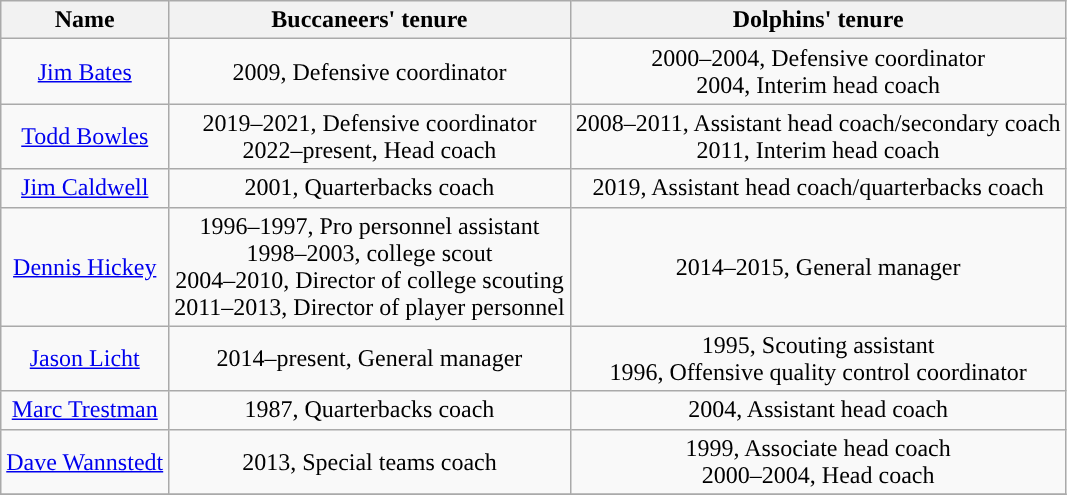<table class="wikitable" style="text-align: center;">
<tr>
<th>Name</th>
<th>Buccaneers' tenure</th>
<th>Dolphins' tenure</th>
</tr>
<tr>
<td><a href='#'>Jim Bates</a></td>
<td>2009, Defensive coordinator</td>
<td>2000–2004, Defensive coordinator<br>2004, Interim head coach</td>
</tr>
<tr>
<td><a href='#'>Todd Bowles</a></td>
<td>2019–2021, Defensive coordinator<br>2022–present, Head coach</td>
<td>2008–2011, Assistant head coach/secondary coach<br>2011, Interim head coach</td>
</tr>
<tr>
<td><a href='#'>Jim Caldwell</a></td>
<td>2001, Quarterbacks coach</td>
<td>2019, Assistant head coach/quarterbacks coach</td>
</tr>
<tr>
<td><a href='#'>Dennis Hickey</a></td>
<td>1996–1997, Pro personnel assistant<br>1998–2003, college scout<br>2004–2010, Director of college scouting<br>2011–2013, Director of player personnel</td>
<td>2014–2015, General manager</td>
</tr>
<tr>
<td><a href='#'>Jason Licht</a></td>
<td>2014–present, General manager</td>
<td>1995, Scouting assistant<br>1996, Offensive quality control coordinator</td>
</tr>
<tr>
<td><a href='#'>Marc Trestman</a></td>
<td>1987, Quarterbacks coach</td>
<td>2004, Assistant head coach</td>
</tr>
<tr>
<td><a href='#'>Dave Wannstedt</a></td>
<td>2013, Special teams coach</td>
<td>1999, Associate head coach<br>2000–2004, Head coach</td>
</tr>
<tr>
</tr>
</table>
